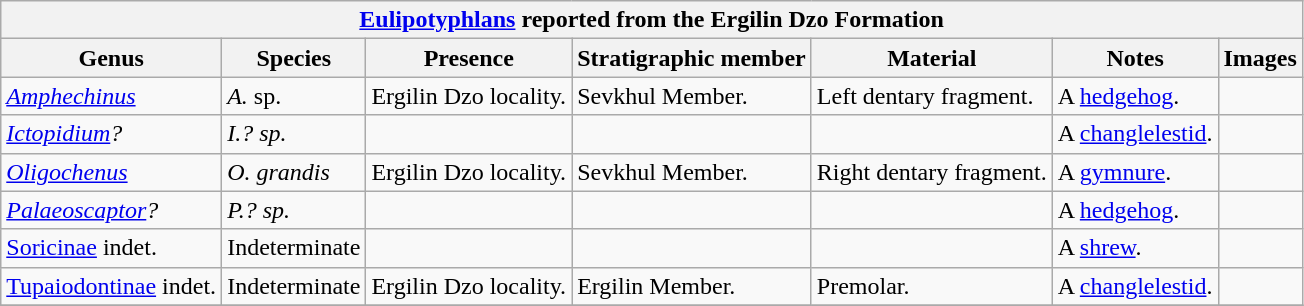<table class="wikitable" align="center">
<tr>
<th colspan="7" align="center"><strong><a href='#'>Eulipotyphlans</a> reported from the Ergilin Dzo Formation</strong></th>
</tr>
<tr>
<th>Genus</th>
<th>Species</th>
<th>Presence</th>
<th><strong>Stratigraphic member</strong></th>
<th><strong>Material</strong></th>
<th>Notes</th>
<th>Images</th>
</tr>
<tr>
<td><em><a href='#'>Amphechinus</a></em></td>
<td><em>A.</em> sp.</td>
<td>Ergilin Dzo locality.</td>
<td>Sevkhul Member.</td>
<td>Left dentary fragment.</td>
<td>A <a href='#'>hedgehog</a>.</td>
<td></td>
</tr>
<tr>
<td><em><a href='#'>Ictopidium</a>?</em></td>
<td><em>I.? sp.</em></td>
<td></td>
<td></td>
<td></td>
<td>A <a href='#'>changlelestid</a>.</td>
<td></td>
</tr>
<tr>
<td><em><a href='#'>Oligochenus</a></em></td>
<td><em>O. grandis</em></td>
<td>Ergilin Dzo locality.</td>
<td>Sevkhul Member.</td>
<td>Right dentary fragment.</td>
<td>A <a href='#'>gymnure</a>.</td>
<td></td>
</tr>
<tr>
<td><em><a href='#'>Palaeoscaptor</a>?</em></td>
<td><em>P.? sp.</em></td>
<td></td>
<td></td>
<td></td>
<td>A <a href='#'>hedgehog</a>.</td>
<td></td>
</tr>
<tr>
<td><a href='#'>Soricinae</a> indet.</td>
<td>Indeterminate</td>
<td></td>
<td></td>
<td></td>
<td>A <a href='#'>shrew</a>.</td>
<td></td>
</tr>
<tr>
<td><a href='#'>Tupaiodontinae</a> indet.</td>
<td>Indeterminate</td>
<td>Ergilin Dzo locality.</td>
<td>Ergilin Member.</td>
<td>Premolar.</td>
<td>A <a href='#'>changlelestid</a>.</td>
<td></td>
</tr>
<tr>
</tr>
</table>
